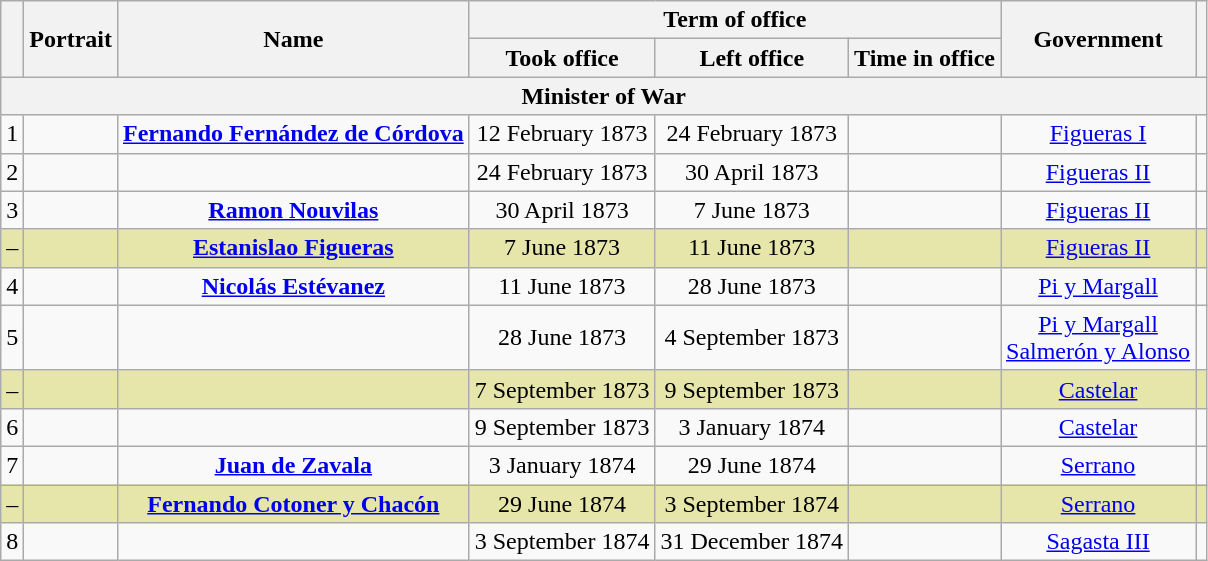<table class="wikitable" style="text-align:center">
<tr>
<th rowspan=2></th>
<th rowspan=2>Portrait</th>
<th rowspan=2>Name</th>
<th colspan=3>Term of office</th>
<th rowspan=2>Government</th>
<th rowspan=2></th>
</tr>
<tr>
<th>Took office</th>
<th>Left office</th>
<th>Time in office</th>
</tr>
<tr>
<th colspan=9>Minister of War</th>
</tr>
<tr>
<td>1</td>
<td></td>
<td><strong><a href='#'>Fernando Fernández de Córdova</a></strong><br></td>
<td>12 February 1873</td>
<td>24 February 1873</td>
<td></td>
<td><a href='#'>Figueras I</a></td>
<td></td>
</tr>
<tr>
<td>2</td>
<td></td>
<td><strong></strong><br></td>
<td>24 February 1873</td>
<td>30 April 1873</td>
<td></td>
<td><a href='#'>Figueras II</a></td>
<td></td>
</tr>
<tr>
<td>3</td>
<td></td>
<td><strong><a href='#'>Ramon Nouvilas</a></strong><br></td>
<td>30 April 1873</td>
<td>7 June 1873</td>
<td></td>
<td><a href='#'>Figueras II</a></td>
<td></td>
</tr>
<tr style="background:#e6e6aa;">
<td>–</td>
<td></td>
<td><strong><a href='#'>Estanislao Figueras</a></strong><br></td>
<td>7 June 1873</td>
<td>11 June 1873</td>
<td></td>
<td><a href='#'>Figueras II</a></td>
<td></td>
</tr>
<tr>
<td>4</td>
<td></td>
<td><strong><a href='#'>Nicolás Estévanez</a></strong><br></td>
<td>11 June 1873</td>
<td>28 June 1873</td>
<td></td>
<td><a href='#'>Pi y Margall</a></td>
<td></td>
</tr>
<tr>
<td>5</td>
<td></td>
<td><strong></strong><br></td>
<td>28 June 1873</td>
<td>4 September 1873</td>
<td></td>
<td><a href='#'>Pi y Margall</a><br><a href='#'>Salmerón y Alonso</a></td>
<td></td>
</tr>
<tr style="background:#e6e6aa;">
<td>–</td>
<td></td>
<td><strong></strong><br></td>
<td>7 September 1873</td>
<td>9 September 1873</td>
<td></td>
<td><a href='#'>Castelar</a></td>
<td></td>
</tr>
<tr>
<td>6</td>
<td></td>
<td><strong></strong><br></td>
<td>9 September 1873</td>
<td>3 January 1874</td>
<td></td>
<td><a href='#'>Castelar</a></td>
<td></td>
</tr>
<tr>
<td>7</td>
<td></td>
<td><strong><a href='#'>Juan de Zavala</a></strong><br></td>
<td>3 January 1874</td>
<td>29 June 1874</td>
<td></td>
<td><a href='#'>Serrano</a></td>
<td></td>
</tr>
<tr style="background:#e6e6aa;">
<td>–</td>
<td></td>
<td><strong><a href='#'>Fernando Cotoner y Chacón</a></strong><br></td>
<td>29 June 1874</td>
<td>3 September 1874</td>
<td></td>
<td><a href='#'>Serrano</a></td>
<td></td>
</tr>
<tr>
<td>8</td>
<td></td>
<td><strong></strong><br></td>
<td>3 September 1874</td>
<td>31 December 1874</td>
<td></td>
<td><a href='#'>Sagasta III</a></td>
<td></td>
</tr>
</table>
